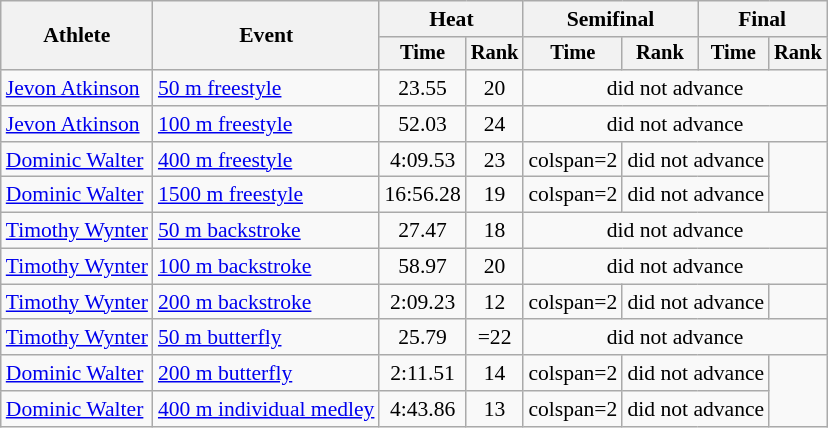<table class=wikitable style=font-size:90%>
<tr>
<th rowspan=2>Athlete</th>
<th rowspan=2>Event</th>
<th colspan=2>Heat</th>
<th colspan=2>Semifinal</th>
<th colspan=2>Final</th>
</tr>
<tr style=font-size:95%>
<th>Time</th>
<th>Rank</th>
<th>Time</th>
<th>Rank</th>
<th>Time</th>
<th>Rank</th>
</tr>
<tr align=center>
<td align=left><a href='#'>Jevon Atkinson</a></td>
<td align=left><a href='#'>50 m freestyle</a></td>
<td>23.55</td>
<td>20</td>
<td colspan=4>did not advance</td>
</tr>
<tr align=center>
<td align=left><a href='#'>Jevon Atkinson</a></td>
<td align=left><a href='#'>100 m freestyle</a></td>
<td>52.03</td>
<td>24</td>
<td colspan=4>did not advance</td>
</tr>
<tr align=center>
<td align=left><a href='#'>Dominic Walter</a></td>
<td align=left><a href='#'>400 m freestyle</a></td>
<td>4:09.53</td>
<td>23</td>
<td>colspan=2 </td>
<td colspan=2>did not advance</td>
</tr>
<tr align=center>
<td align=left><a href='#'>Dominic Walter</a></td>
<td align=left><a href='#'>1500 m freestyle</a></td>
<td>16:56.28</td>
<td>19</td>
<td>colspan=2 </td>
<td colspan=2>did not advance</td>
</tr>
<tr align=center>
<td align=left><a href='#'>Timothy Wynter</a></td>
<td align=left><a href='#'>50 m backstroke</a></td>
<td>27.47</td>
<td>18</td>
<td colspan=4>did not advance</td>
</tr>
<tr align=center>
<td align=left><a href='#'>Timothy Wynter</a></td>
<td align=left><a href='#'>100 m backstroke</a></td>
<td>58.97</td>
<td>20</td>
<td colspan=4>did not advance</td>
</tr>
<tr align=center>
<td align=left><a href='#'>Timothy Wynter</a></td>
<td align=left><a href='#'>200 m backstroke</a></td>
<td>2:09.23</td>
<td>12</td>
<td>colspan=2 </td>
<td colspan=2>did not advance</td>
</tr>
<tr align=center>
<td align=left><a href='#'>Timothy Wynter</a></td>
<td align=left><a href='#'>50 m butterfly</a></td>
<td>25.79</td>
<td>=22</td>
<td colspan=4>did not advance</td>
</tr>
<tr align=center>
<td align=left><a href='#'>Dominic Walter</a></td>
<td align=left><a href='#'>200 m butterfly</a></td>
<td>2:11.51</td>
<td>14</td>
<td>colspan=2 </td>
<td colspan=2>did not advance</td>
</tr>
<tr align=center>
<td align=left><a href='#'>Dominic Walter</a></td>
<td align=left><a href='#'>400 m individual medley</a></td>
<td>4:43.86</td>
<td>13</td>
<td>colspan=2 </td>
<td colspan=2>did not advance</td>
</tr>
</table>
